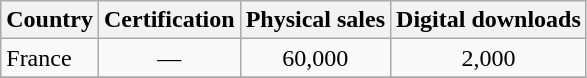<table class="wikitable">
<tr>
<th>Country</th>
<th>Certification</th>
<th>Physical sales</th>
<th>Digital downloads</th>
</tr>
<tr>
<td>France</td>
<td align="center">—</td>
<td align="center">60,000</td>
<td align="center">2,000</td>
</tr>
<tr>
</tr>
</table>
